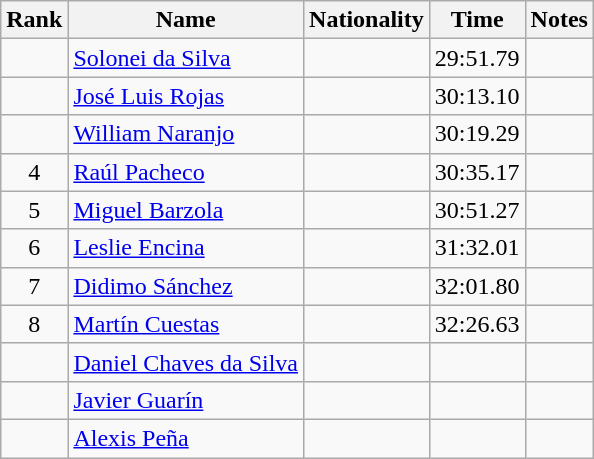<table class="wikitable sortable" style="text-align:center">
<tr>
<th>Rank</th>
<th>Name</th>
<th>Nationality</th>
<th>Time</th>
<th>Notes</th>
</tr>
<tr>
<td></td>
<td align=left><a href='#'>Solonei da Silva</a></td>
<td align=left></td>
<td>29:51.79</td>
<td></td>
</tr>
<tr>
<td></td>
<td align=left><a href='#'>José Luis Rojas</a></td>
<td align=left></td>
<td>30:13.10</td>
<td></td>
</tr>
<tr>
<td></td>
<td align=left><a href='#'>William Naranjo</a></td>
<td align=left></td>
<td>30:19.29</td>
<td></td>
</tr>
<tr>
<td>4</td>
<td align=left><a href='#'>Raúl Pacheco</a></td>
<td align=left></td>
<td>30:35.17</td>
<td></td>
</tr>
<tr>
<td>5</td>
<td align=left><a href='#'>Miguel Barzola</a></td>
<td align=left></td>
<td>30:51.27</td>
<td></td>
</tr>
<tr>
<td>6</td>
<td align=left><a href='#'>Leslie Encina</a></td>
<td align=left></td>
<td>31:32.01</td>
<td></td>
</tr>
<tr>
<td>7</td>
<td align=left><a href='#'>Didimo Sánchez</a></td>
<td align=left></td>
<td>32:01.80</td>
<td></td>
</tr>
<tr>
<td>8</td>
<td align=left><a href='#'>Martín Cuestas</a></td>
<td align=left></td>
<td>32:26.63</td>
<td></td>
</tr>
<tr>
<td></td>
<td align=left><a href='#'>Daniel Chaves da Silva</a></td>
<td align=left></td>
<td></td>
<td></td>
</tr>
<tr>
<td></td>
<td align=left><a href='#'>Javier Guarín</a></td>
<td align=left></td>
<td></td>
<td></td>
</tr>
<tr>
<td></td>
<td align=left><a href='#'>Alexis Peña</a></td>
<td align=left></td>
<td></td>
<td></td>
</tr>
</table>
